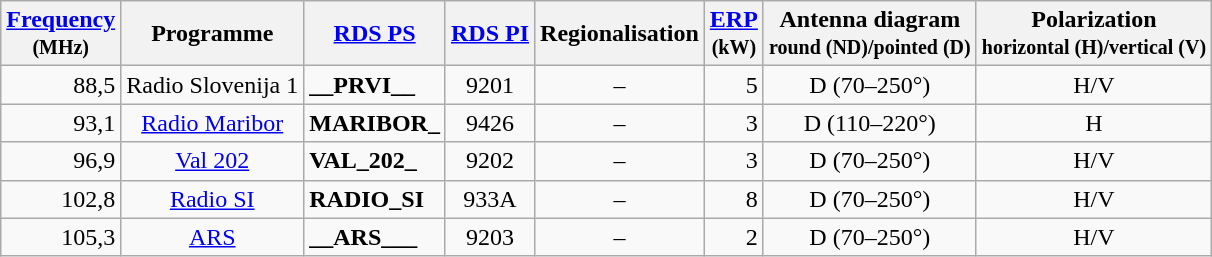<table class="wikitable sortable">
<tr>
<th><a href='#'>Frequency</a><br><small>(MHz)</small></th>
<th>Programme</th>
<th><a href='#'>RDS PS</a></th>
<th><a href='#'>RDS PI</a></th>
<th>Regionalisation</th>
<th><a href='#'>ERP</a><br><small>(kW)</small></th>
<th>Antenna diagram<br><small>round (ND)/pointed (D)</small></th>
<th>Polarization<br><small>horizontal (H)/vertical (V)</small></th>
</tr>
<tr>
<td align="right">88,5</td>
<td align="center">Radio Slovenija 1</td>
<td><span><strong>__PRVI__</strong></span></td>
<td align="center">9201</td>
<td align="center">–</td>
<td align="right">5</td>
<td align="center">D (70–250°)</td>
<td align="center">H/V</td>
</tr>
<tr>
<td align="right">93,1</td>
<td align="center"><a href='#'>Radio Maribor</a></td>
<td><span><strong>MARIBOR_</strong></span></td>
<td align="center">9426</td>
<td align="center">–</td>
<td align="right">3</td>
<td align="center">D (110–220°)</td>
<td align="center">H</td>
</tr>
<tr>
<td align="right">96,9</td>
<td align="center"><a href='#'>Val 202</a></td>
<td><span><strong>VAL_202_</strong></span></td>
<td align="center">9202</td>
<td align="center">–</td>
<td align="right">3</td>
<td align="center">D (70–250°)</td>
<td align="center">H/V</td>
</tr>
<tr>
<td align="right">102,8</td>
<td align="center"><a href='#'>Radio SI</a></td>
<td><span><strong>RADIO_SI</strong></span></td>
<td align="center">933A</td>
<td align="center">–</td>
<td align="right">8</td>
<td align="center">D (70–250°)</td>
<td align="center">H/V</td>
</tr>
<tr>
<td align="right">105,3</td>
<td align="center"><a href='#'>ARS</a></td>
<td><span><strong>__ARS___</strong></span></td>
<td align="center">9203</td>
<td align="center">–</td>
<td align="right">2</td>
<td align="center">D (70–250°)</td>
<td align="center">H/V</td>
</tr>
</table>
